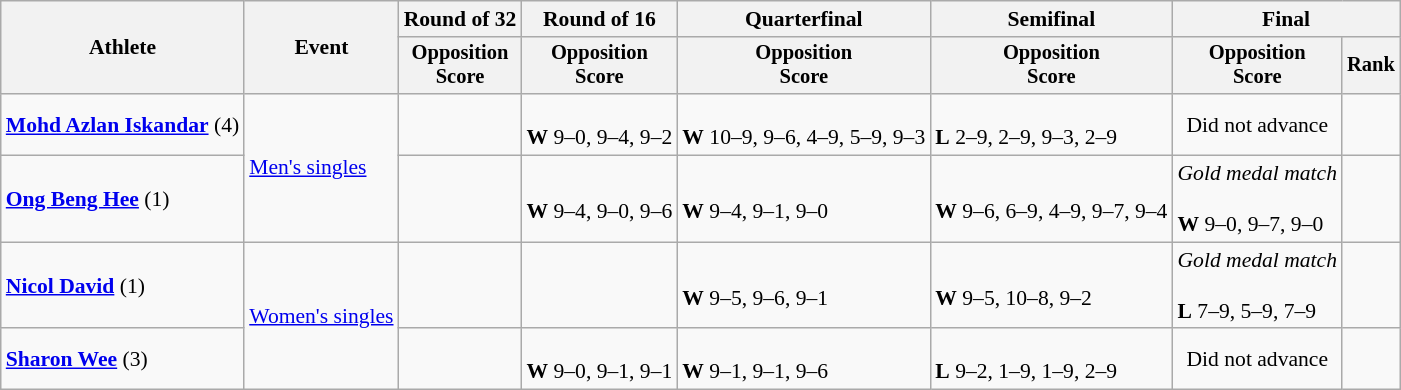<table class="wikitable" style="font-size:90%">
<tr>
<th rowspan=2>Athlete</th>
<th rowspan=2>Event</th>
<th>Round of 32</th>
<th>Round of 16</th>
<th>Quarterfinal</th>
<th>Semifinal</th>
<th colspan=2>Final</th>
</tr>
<tr style="font-size:95%">
<th>Opposition<br>Score</th>
<th>Opposition<br>Score</th>
<th>Opposition<br>Score</th>
<th>Opposition<br>Score</th>
<th>Opposition<br>Score</th>
<th>Rank</th>
</tr>
<tr>
<td><strong><a href='#'>Mohd Azlan Iskandar</a></strong> (4)</td>
<td rowspan=2><a href='#'>Men's singles</a></td>
<td></td>
<td><br><strong>W</strong> 9–0, 9–4, 9–2</td>
<td><br><strong>W</strong> 10–9, 9–6, 4–9, 5–9, 9–3</td>
<td><br><strong>L</strong> 2–9, 2–9, 9–3, 2–9</td>
<td align=center>Did not advance</td>
<td align=center></td>
</tr>
<tr>
<td><strong><a href='#'>Ong Beng Hee</a></strong> (1)</td>
<td></td>
<td><br><strong>W</strong> 9–4, 9–0, 9–6</td>
<td><br><strong>W</strong> 9–4, 9–1, 9–0</td>
<td><br><strong>W</strong> 9–6, 6–9, 4–9, 9–7, 9–4</td>
<td><em>Gold medal match</em><br><br><strong>W</strong> 9–0, 9–7, 9–0</td>
<td align=center></td>
</tr>
<tr>
<td><strong><a href='#'>Nicol David</a></strong> (1)</td>
<td rowspan=2><a href='#'>Women's singles</a></td>
<td></td>
<td></td>
<td><br><strong>W</strong> 9–5, 9–6, 9–1</td>
<td><br><strong>W</strong> 9–5, 10–8, 9–2</td>
<td><em>Gold medal match</em><br><br><strong>L</strong> 7–9, 5–9, 7–9</td>
<td align=center></td>
</tr>
<tr>
<td><strong><a href='#'>Sharon Wee</a></strong> (3)</td>
<td></td>
<td><br><strong>W</strong> 9–0, 9–1, 9–1</td>
<td><br><strong>W</strong> 9–1, 9–1, 9–6</td>
<td><br><strong>L</strong> 9–2, 1–9, 1–9, 2–9</td>
<td align=center>Did not advance</td>
<td align=center></td>
</tr>
</table>
